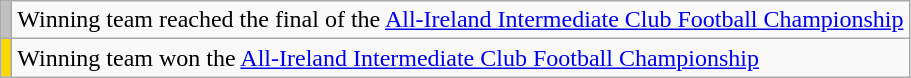<table class="wikitable">
<tr>
<td align=center style="background-color:#C0C0C0"></td>
<td>Winning team reached the final of the <a href='#'>All-Ireland Intermediate Club Football Championship</a></td>
</tr>
<tr>
<td align=center style="background-color:#ffd700"></td>
<td>Winning team won the <a href='#'>All-Ireland Intermediate Club Football Championship</a></td>
</tr>
</table>
